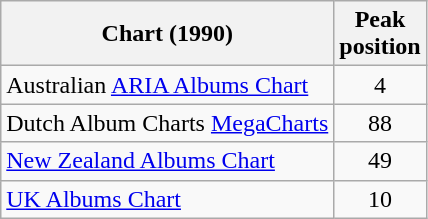<table class="wikitable sortable">
<tr>
<th>Chart (1990)</th>
<th>Peak<br>position</th>
</tr>
<tr>
<td>Australian <a href='#'>ARIA Albums Chart</a></td>
<td style="text-align:center;">4</td>
</tr>
<tr>
<td>Dutch Album Charts <a href='#'>MegaCharts</a></td>
<td style="text-align:center;">88</td>
</tr>
<tr>
<td><a href='#'>New Zealand Albums Chart</a></td>
<td style="text-align:center;">49</td>
</tr>
<tr>
<td><a href='#'>UK Albums Chart</a></td>
<td style="text-align:center;">10</td>
</tr>
</table>
